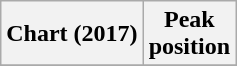<table class="wikitable sortable plainrowheaders" style="text-align:center">
<tr>
<th scope="col">Chart (2017)</th>
<th scope="col">Peak<br>position</th>
</tr>
<tr>
</tr>
</table>
